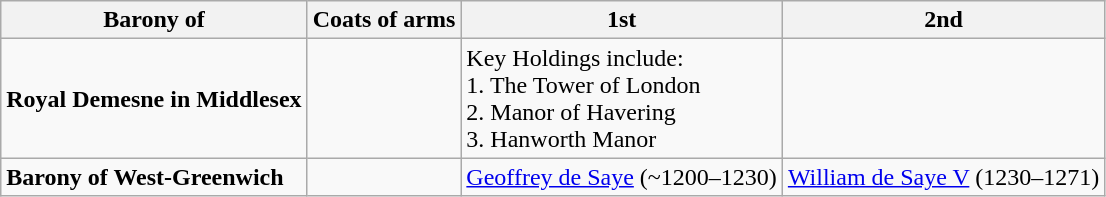<table class="wikitable">
<tr>
<th>Barony of</th>
<th>Coats of arms</th>
<th>1st</th>
<th>2nd</th>
</tr>
<tr>
<td><strong>Royal Demesne in Middlesex</strong></td>
<td></td>
<td>Key Holdings include:<br>1. The Tower of London<br>2. Manor of Havering<br>3. Hanworth Manor</td>
<td></td>
</tr>
<tr>
<td><strong>Barony of West-Greenwich</strong></td>
<td></td>
<td><a href='#'>Geoffrey de Saye</a> (~1200–1230)</td>
<td><a href='#'>William de Saye V</a> (1230–1271)</td>
</tr>
</table>
